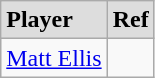<table class="wikitable">
<tr style="background:#ddd;">
<td><strong>Player</strong></td>
<td><strong>Ref</strong></td>
</tr>
<tr>
<td><a href='#'>Matt Ellis</a></td>
<td></td>
</tr>
</table>
